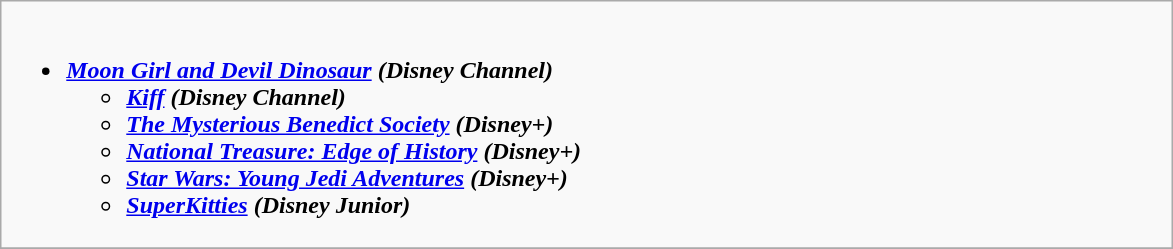<table class=wikitable>
<tr>
<td style="vertical-align:top;" width="50%"><br><ul><li><strong><em><a href='#'>Moon Girl and Devil Dinosaur</a><em> (Disney Channel)<strong><ul><li></em><a href='#'>Kiff</a><em> (Disney Channel)</li><li></em><a href='#'>The Mysterious Benedict Society</a><em> (Disney+)</li><li></em><a href='#'>National Treasure: Edge of History</a><em> (Disney+)</li><li></em><a href='#'>Star Wars: Young Jedi Adventures</a><em> (Disney+)</li><li></em><a href='#'>SuperKitties</a><em>  (Disney Junior)</li></ul></li></ul></td>
</tr>
<tr>
</tr>
</table>
